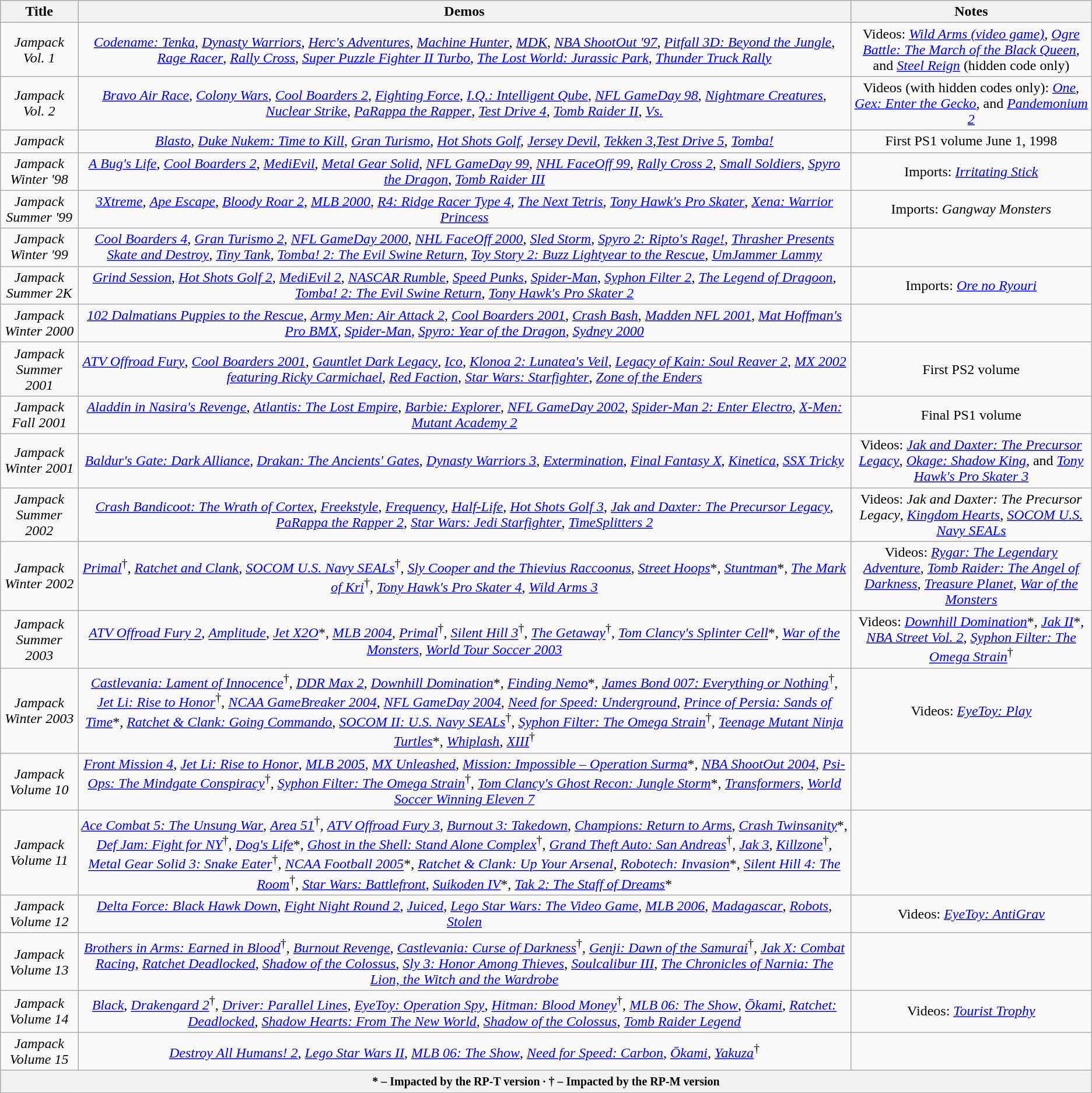<table class="wikitable" style="text-align:center;">
<tr>
<th scope=col>Title</th>
<th scope=col>Demos</th>
<th scope=col>Notes</th>
</tr>
<tr>
<td><em>Jampack Vol. 1</em></td>
<td><em><a href='#'>Codename: Tenka</a></em>, <em><a href='#'>Dynasty Warriors</a></em>, <em><a href='#'>Herc's Adventures</a></em>, <em><a href='#'>Machine Hunter</a></em>, <em><a href='#'>MDK</a></em>, <em><a href='#'>NBA ShootOut '97</a></em>, <em><a href='#'>Pitfall 3D: Beyond the Jungle</a></em>, <em><a href='#'>Rage Racer</a></em>, <em><a href='#'>Rally Cross</a></em>, <em><a href='#'>Super Puzzle Fighter II Turbo</a></em>, <em><a href='#'>The Lost World: Jurassic Park</a></em>, <em><a href='#'>Thunder Truck Rally</a></em></td>
<td>Videos: <em><a href='#'>Wild Arms (video game)</a></em>, <em><a href='#'>Ogre Battle: The March of the Black Queen</a></em>, and <em><a href='#'>Steel Reign</a></em> (hidden code only)</td>
</tr>
<tr>
<td><em>Jampack Vol. 2</em></td>
<td><em><a href='#'>Bravo Air Race</a></em>, <em><a href='#'>Colony Wars</a></em>, <em><a href='#'>Cool Boarders 2</a></em>, <em><a href='#'>Fighting Force</a></em>, <em><a href='#'>I.Q.: Intelligent Qube</a></em>, <em><a href='#'>NFL GameDay 98</a></em>, <em><a href='#'>Nightmare Creatures</a></em>, <em><a href='#'>Nuclear Strike</a></em>, <em><a href='#'>PaRappa the Rapper</a></em>, <em><a href='#'>Test Drive 4</a></em>, <em><a href='#'>Tomb Raider II</a></em>, <em><a href='#'>Vs.</a></em></td>
<td>Videos (with hidden codes only): <em><a href='#'>One</a></em>, <em><a href='#'>Gex: Enter the Gecko</a></em>, and <em><a href='#'>Pandemonium 2</a></em></td>
</tr>
<tr>
<td><em>Jampack</em></td>
<td><em><a href='#'>Blasto</a></em>, <em><a href='#'>Duke Nukem: Time to Kill</a></em>, <em><a href='#'>Gran Turismo</a></em>, <em><a href='#'>Hot Shots Golf</a></em>, <em><a href='#'>Jersey Devil</a></em>, <em><a href='#'>Tekken 3</a></em>,<em><a href='#'>Test Drive 5</a></em>, <em><a href='#'>Tomba!</a></em></td>
<td>First PS1 volume June 1, 1998</td>
</tr>
<tr>
<td><em>Jampack Winter '98</em></td>
<td><em><a href='#'>A Bug's Life</a></em>, <em><a href='#'>Cool Boarders 2</a></em>, <em><a href='#'>MediEvil</a></em>, <em><a href='#'>Metal Gear Solid</a></em>, <em><a href='#'>NFL GameDay 99</a></em>, <em><a href='#'>NHL FaceOff 99</a></em>, <em><a href='#'>Rally Cross 2</a></em>, <em><a href='#'>Small Soldiers</a></em>, <em><a href='#'>Spyro the Dragon</a></em>, <em><a href='#'>Tomb Raider III</a></em></td>
<td>Imports: <em><a href='#'>Irritating Stick</a></em></td>
</tr>
<tr>
<td><em>Jampack Summer '99</em></td>
<td><em><a href='#'>3Xtreme</a></em>, <em><a href='#'>Ape Escape</a></em>, <em><a href='#'>Bloody Roar 2</a></em>, <em><a href='#'>MLB 2000</a></em>, <em><a href='#'>R4: Ridge Racer Type 4</a></em>, <em><a href='#'>The Next Tetris</a></em>, <em><a href='#'>Tony Hawk's Pro Skater</a></em>, <em><a href='#'>Xena: Warrior Princess</a></em></td>
<td>Imports: <em>Gangway Monsters</em></td>
</tr>
<tr>
<td><em>Jampack Winter '99</em></td>
<td><em><a href='#'>Cool Boarders 4</a></em>, <em><a href='#'>Gran Turismo 2</a></em>, <em><a href='#'>NFL GameDay 2000</a></em>, <em><a href='#'>NHL FaceOff 2000</a></em>, <em><a href='#'>Sled Storm</a></em>, <em><a href='#'>Spyro 2: Ripto's Rage!</a></em>, <em><a href='#'>Thrasher Presents Skate and Destroy</a></em>, <em><a href='#'>Tiny Tank</a></em>, <em><a href='#'>Tomba! 2: The Evil Swine Return</a></em>, <em><a href='#'>Toy Story 2: Buzz Lightyear to the Rescue</a></em>, <em><a href='#'>UmJammer Lammy</a></em></td>
<td></td>
</tr>
<tr>
<td><em>Jampack Summer 2K</em></td>
<td><em><a href='#'>Grind Session</a></em>, <em><a href='#'>Hot Shots Golf 2</a></em>, <em><a href='#'>MediEvil 2</a></em>, <em><a href='#'>NASCAR Rumble</a></em>, <em><a href='#'>Speed Punks</a></em>, <em><a href='#'>Spider-Man</a></em>, <em><a href='#'>Syphon Filter 2</a></em>, <em><a href='#'>The Legend of Dragoon</a></em>, <em><a href='#'>Tomba! 2: The Evil Swine Return</a></em>, <em><a href='#'>Tony Hawk's Pro Skater 2</a></em></td>
<td>Imports: <em><a href='#'>Ore no Ryouri</a></em></td>
</tr>
<tr>
<td><em>Jampack Winter 2000</em></td>
<td><em><a href='#'>102 Dalmatians Puppies to the Rescue</a></em>, <em><a href='#'>Army Men: Air Attack 2</a></em>, <em><a href='#'>Cool Boarders 2001</a></em>, <em><a href='#'>Crash Bash</a></em>, <em><a href='#'>Madden NFL 2001</a></em>, <em><a href='#'>Mat Hoffman's Pro BMX</a></em>, <em><a href='#'>Spider-Man</a></em>, <em><a href='#'>Spyro: Year of the Dragon</a></em>, <em><a href='#'>Sydney 2000</a></em></td>
<td></td>
</tr>
<tr>
<td><em>Jampack Summer 2001</em></td>
<td><em><a href='#'>ATV Offroad Fury</a></em>, <em><a href='#'>Cool Boarders 2001</a></em>, <em><a href='#'>Gauntlet Dark Legacy</a></em>, <em><a href='#'>Ico</a></em>, <em><a href='#'>Klonoa 2: Lunatea's Veil</a></em>, <em><a href='#'>Legacy of Kain: Soul Reaver 2</a></em>, <em><a href='#'>MX 2002 featuring Ricky Carmichael</a></em>, <em><a href='#'>Red Faction</a></em>, <em><a href='#'>Star Wars: Starfighter</a></em>, <em><a href='#'>Zone of the Enders</a></em></td>
<td>First PS2 volume</td>
</tr>
<tr>
<td><em>Jampack Fall 2001</em></td>
<td><em><a href='#'>Aladdin in Nasira's Revenge</a></em>, <em><a href='#'>Atlantis: The Lost Empire</a></em>, <em><a href='#'>Barbie: Explorer</a></em>, <em><a href='#'>NFL GameDay 2002</a></em>, <em><a href='#'>Spider-Man 2: Enter Electro</a></em>, <em><a href='#'>X-Men: Mutant Academy 2</a></em></td>
<td>Final PS1 volume</td>
</tr>
<tr>
<td><em>Jampack Winter 2001</em></td>
<td><em><a href='#'>Baldur's Gate: Dark Alliance</a></em>, <em><a href='#'>Drakan: The Ancients' Gates</a></em>, <em><a href='#'>Dynasty Warriors 3</a></em>, <em><a href='#'>Extermination</a></em>, <em><a href='#'>Final Fantasy X</a></em>, <em><a href='#'>Kinetica</a></em>, <em><a href='#'>SSX Tricky</a></em></td>
<td>Videos: <em><a href='#'>Jak and Daxter: The Precursor Legacy</a></em>, <em><a href='#'>Okage: Shadow King</a></em>, and <em><a href='#'>Tony Hawk's Pro Skater 3</a></em></td>
</tr>
<tr>
<td><em>Jampack Summer 2002</em></td>
<td><em><a href='#'>Crash Bandicoot: The Wrath of Cortex</a></em>, <em><a href='#'>Freekstyle</a></em>, <em><a href='#'>Frequency</a></em>, <em><a href='#'>Half-Life</a></em>, <em><a href='#'>Hot Shots Golf 3</a></em>, <em><a href='#'>Jak and Daxter: The Precursor Legacy</a></em>, <em><a href='#'>PaRappa the Rapper 2</a></em>, <em><a href='#'>Star Wars: Jedi Starfighter</a></em>, <em><a href='#'>TimeSplitters 2</a></em></td>
<td>Videos: <em>Jak and Daxter: The Precursor Legacy</em>, <em><a href='#'>Kingdom Hearts</a></em>, <em><a href='#'>SOCOM U.S. Navy SEALs</a></em></td>
</tr>
<tr>
<td><em>Jampack Winter 2002</em></td>
<td><em><a href='#'>Primal</a></em><sup>†</sup>, <em><a href='#'>Ratchet and Clank</a></em>, <em><a href='#'>SOCOM U.S. Navy SEALs</a></em><sup>†</sup>, <em><a href='#'>Sly Cooper and the Thievius Raccoonus</a></em>, <em><a href='#'>Street Hoops</a></em>*, <em><a href='#'>Stuntman</a></em>*, <em><a href='#'>The Mark of Kri</a></em><sup>†</sup>, <em><a href='#'>Tony Hawk's Pro Skater 4</a></em>, <em><a href='#'>Wild Arms 3</a></em></td>
<td>Videos: <em><a href='#'>Rygar: The Legendary Adventure</a></em>, <em><a href='#'>Tomb Raider: The Angel of Darkness</a></em>, <em><a href='#'>Treasure Planet</a></em>, <em><a href='#'>War of the Monsters</a></em></td>
</tr>
<tr>
<td><em>Jampack Summer 2003</em></td>
<td><em><a href='#'>ATV Offroad Fury 2</a></em>, <em><a href='#'>Amplitude</a></em>, <em><a href='#'>Jet X2O</a></em>*, <em><a href='#'>MLB 2004</a></em>, <em><a href='#'>Primal</a></em><sup>†</sup>, <em><a href='#'>Silent Hill 3</a></em><sup>†</sup>, <em><a href='#'>The Getaway</a></em><sup>†</sup>, <em><a href='#'>Tom Clancy's Splinter Cell</a></em>*, <em><a href='#'>War of the Monsters</a></em>, <em><a href='#'>World Tour Soccer 2003</a></em></td>
<td>Videos: <em><a href='#'>Downhill Domination</a></em>*, <em><a href='#'>Jak II</a></em>*, <em><a href='#'>NBA Street Vol. 2</a></em>, <em><a href='#'>Syphon Filter: The Omega Strain</a></em><sup>†</sup></td>
</tr>
<tr>
<td><em>Jampack Winter 2003</em></td>
<td><em><a href='#'>Castlevania: Lament of Innocence</a></em><sup>†</sup>, <em><a href='#'>DDR Max 2</a></em>, <em><a href='#'>Downhill Domination</a></em>*, <em><a href='#'>Finding Nemo</a></em>*, <em><a href='#'>James Bond 007: Everything or Nothing</a></em><sup>†</sup>, <em><a href='#'>Jet Li: Rise to Honor</a></em><sup>†</sup>, <em><a href='#'>NCAA GameBreaker 2004</a></em>, <em><a href='#'>NFL GameDay 2004</a></em>, <em><a href='#'>Need for Speed: Underground</a></em>, <em><a href='#'>Prince of Persia: Sands of Time</a></em>*, <em><a href='#'>Ratchet & Clank: Going Commando</a></em>, <em><a href='#'>SOCOM II: U.S. Navy SEALs</a></em><sup>†</sup>, <em><a href='#'>Syphon Filter: The Omega Strain</a></em><sup>†</sup>, <em><a href='#'>Teenage Mutant Ninja Turtles</a></em>*, <em><a href='#'>Whiplash</a></em>, <em><a href='#'>XIII</a></em><sup>†</sup></td>
<td>Videos: <em><a href='#'>EyeToy: Play</a></em></td>
</tr>
<tr>
<td><em>Jampack Volume 10</em></td>
<td><em><a href='#'>Front Mission 4</a></em>, <em><a href='#'>Jet Li: Rise to Honor</a></em>, <em><a href='#'>MLB 2005</a></em>, <em><a href='#'>MX Unleashed</a></em>, <em><a href='#'>Mission: Impossible – Operation Surma</a></em>*, <em><a href='#'>NBA ShootOut 2004</a></em>, <em><a href='#'>Psi-Ops: The Mindgate Conspiracy</a></em><sup>†</sup>, <em><a href='#'>Syphon Filter: The Omega Strain</a></em><sup>†</sup>, <em><a href='#'>Tom Clancy's Ghost Recon: Jungle Storm</a></em>*, <em><a href='#'>Transformers</a></em>, <em><a href='#'>World Soccer Winning Eleven 7</a></em></td>
<td></td>
</tr>
<tr>
<td><em>Jampack Volume 11</em></td>
<td><em><a href='#'>Ace Combat 5: The Unsung War</a></em>, <em><a href='#'>Area 51</a></em><sup>†</sup>, <em><a href='#'>ATV Offroad Fury 3</a></em>, <em><a href='#'>Burnout 3: Takedown</a></em>, <em><a href='#'>Champions: Return to Arms</a></em>, <em><a href='#'>Crash Twinsanity</a></em>*, <em><a href='#'>Def Jam: Fight for NY</a></em><sup>†</sup>, <em><a href='#'>Dog's Life</a></em>*, <em><a href='#'>Ghost in the Shell: Stand Alone Complex</a></em><sup>†</sup>, <em><a href='#'>Grand Theft Auto: San Andreas</a></em><sup>†</sup>, <em><a href='#'>Jak 3</a></em>, <em><a href='#'>Killzone</a></em><sup>†</sup>, <em><a href='#'>Metal Gear Solid 3: Snake Eater</a></em><sup>†</sup>, <em><a href='#'>NCAA Football 2005</a></em>*, <em><a href='#'>Ratchet & Clank: Up Your Arsenal</a></em>, <em><a href='#'>Robotech: Invasion</a></em>*, <em><a href='#'>Silent Hill 4: The Room</a></em><sup>†</sup>, <em><a href='#'>Star Wars: Battlefront</a></em>, <em><a href='#'>Suikoden IV</a></em>*, <em><a href='#'>Tak 2: The Staff of Dreams</a></em>*</td>
</tr>
<tr>
<td><em>Jampack Volume 12</em></td>
<td><em><a href='#'>Delta Force: Black Hawk Down</a></em>, <em><a href='#'>Fight Night Round 2</a></em>, <em><a href='#'>Juiced</a></em>, <em><a href='#'>Lego Star Wars: The Video Game</a></em>, <em><a href='#'>MLB 2006</a></em>, <em><a href='#'>Madagascar</a></em>, <em><a href='#'>Robots</a></em>, <em><a href='#'>Stolen</a></em></td>
<td>Videos: <em><a href='#'>EyeToy: AntiGrav</a></em></td>
</tr>
<tr>
<td><em>Jampack Volume 13</em></td>
<td><em><a href='#'>Brothers in Arms: Earned in Blood</a></em><sup>†</sup>, <em><a href='#'>Burnout Revenge</a></em>, <em><a href='#'>Castlevania: Curse of Darkness</a></em><sup>†</sup>, <em><a href='#'>Genji: Dawn of the Samurai</a></em><sup>†</sup>, <em><a href='#'>Jak X: Combat Racing</a></em>, <em><a href='#'>Ratchet Deadlocked</a></em>, <em><a href='#'>Shadow of the Colossus</a></em>, <em><a href='#'>Sly 3: Honor Among Thieves</a></em>, <em><a href='#'>Soulcalibur III</a></em>, <em><a href='#'>The Chronicles of Narnia: The Lion, the Witch and the Wardrobe</a></em></td>
<td></td>
</tr>
<tr>
<td><em>Jampack Volume 14</em></td>
<td><em><a href='#'>Black</a></em>, <em><a href='#'>Drakengard 2</a></em><sup>†</sup>, <em><a href='#'>Driver: Parallel Lines</a></em>, <em><a href='#'>EyeToy: Operation Spy</a></em>, <em><a href='#'>Hitman: Blood Money</a></em><sup>†</sup>, <em><a href='#'>MLB 06: The Show</a></em>, <em><a href='#'>Ōkami</a></em>, <em><a href='#'>Ratchet: Deadlocked</a></em>, <em><a href='#'>Shadow Hearts: From The New World</a></em>, <em><a href='#'>Shadow of the Colossus</a></em>, <em><a href='#'>Tomb Raider Legend</a></em></td>
<td>Videos: <em><a href='#'>Tourist Trophy</a></em></td>
</tr>
<tr>
<td><em>Jampack Volume 15</em></td>
<td><em><a href='#'>Destroy All Humans! 2</a></em>, <em><a href='#'>Lego Star Wars II</a></em>, <em><a href='#'>MLB 06: The Show</a></em>, <em><a href='#'>Need for Speed: Carbon</a></em>, <em><a href='#'>Ōkami</a></em>, <em><a href='#'>Yakuza</a></em><sup>†</sup></td>
<td></td>
</tr>
<tr>
<th colspan=3><small>* – Impacted by the RP-T version · † – Impacted by the RP-M version</small></th>
</tr>
</table>
